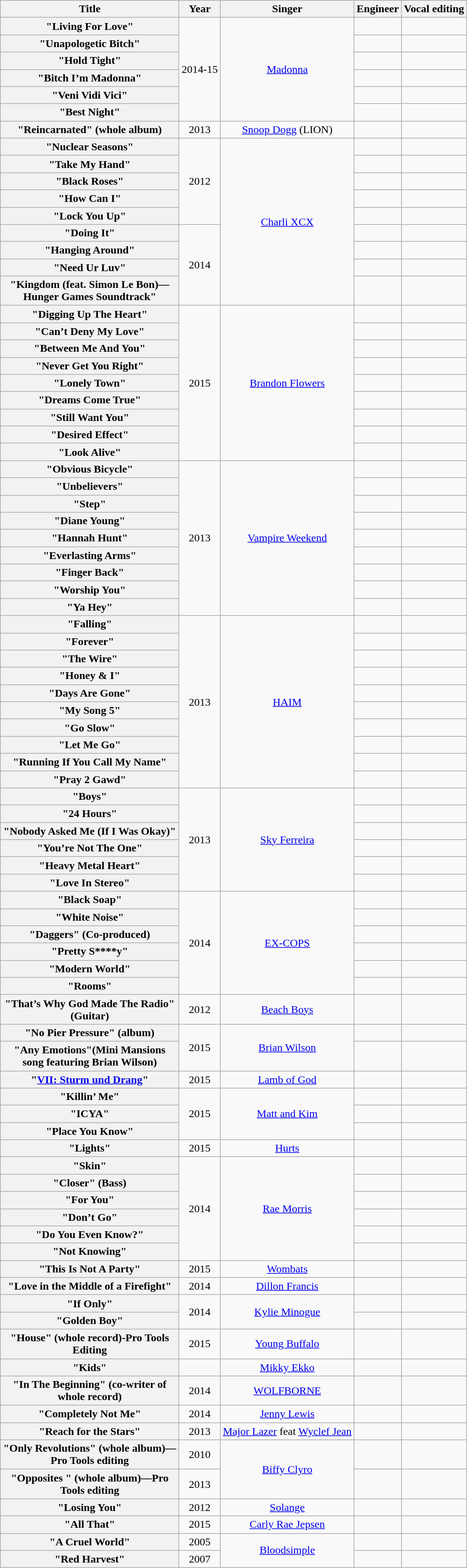<table class="wikitable plainrowheaders" style="text-align:center;">
<tr>
<th scope="col" style="width:16em;">Title</th>
<th scope="col">Year</th>
<th scope="col">Singer</th>
<th scope="col">Engineer</th>
<th scope="col">Vocal editing</th>
</tr>
<tr>
<th scope="row">"Living For Love"</th>
<td rowspan="6">2014-15</td>
<td rowspan="6"><a href='#'>Madonna</a></td>
<td></td>
<td></td>
</tr>
<tr>
<th scope="row">"Unapologetic Bitch"</th>
<td></td>
<td></td>
</tr>
<tr>
<th scope="row">"Hold Tight"</th>
<td></td>
<td></td>
</tr>
<tr>
<th scope="row">"Bitch I’m Madonna"</th>
<td></td>
<td></td>
</tr>
<tr>
<th scope="row">"Veni Vidi Vici"</th>
<td></td>
<td></td>
</tr>
<tr>
<th scope="row">"Best Night"</th>
<td></td>
<td></td>
</tr>
<tr>
<th scope="row">"Reincarnated"  (whole album)</th>
<td row>2013</td>
<td row><a href='#'>Snoop Dogg</a> (LION)</td>
<td></td>
<td></td>
</tr>
<tr>
<th scope="row">"Nuclear Seasons"</th>
<td rowspan="5">2012</td>
<td rowspan="9"><a href='#'>Charli XCX</a></td>
<td></td>
<td></td>
</tr>
<tr>
<th scope="row">"Take My Hand"</th>
<td></td>
<td></td>
</tr>
<tr>
<th scope="row">"Black Roses"</th>
<td></td>
<td></td>
</tr>
<tr>
<th scope="row">"How Can I"</th>
<td></td>
<td></td>
</tr>
<tr>
<th scope="row">"Lock You Up"</th>
<td></td>
<td></td>
</tr>
<tr>
<th scope="row">"Doing It"</th>
<td rowspan="4">2014</td>
<td></td>
<td></td>
</tr>
<tr>
<th scope="row">"Hanging Around"</th>
<td></td>
<td></td>
</tr>
<tr>
<th scope="row">"Need Ur Luv"</th>
<td></td>
<td></td>
</tr>
<tr>
<th scope="row">"Kingdom (feat. Simon Le Bon)—Hunger Games Soundtrack"</th>
<td></td>
<td></td>
</tr>
<tr>
<th scope="row">"Digging Up The Heart"</th>
<td rowspan="9">2015</td>
<td rowspan="9"><a href='#'>Brandon Flowers</a></td>
<td></td>
<td></td>
</tr>
<tr>
<th scope="row">"Can’t Deny My Love"</th>
<td></td>
<td></td>
</tr>
<tr>
<th scope="row">"Between Me And You"</th>
<td></td>
<td></td>
</tr>
<tr>
<th scope="row">"Never Get You Right"</th>
<td></td>
<td></td>
</tr>
<tr>
<th scope="row">"Lonely Town"</th>
<td></td>
<td></td>
</tr>
<tr>
<th scope="row">"Dreams Come True"</th>
<td></td>
<td></td>
</tr>
<tr>
<th scope="row">"Still Want You"</th>
<td></td>
<td></td>
</tr>
<tr>
<th scope="row">"Desired Effect"</th>
<td></td>
<td></td>
</tr>
<tr>
<th scope="row">"Look Alive"</th>
<td></td>
<td></td>
</tr>
<tr>
<th scope="row">"Obvious Bicycle"</th>
<td rowspan="9">2013</td>
<td rowspan="9"><a href='#'>Vampire Weekend</a></td>
<td></td>
<td></td>
</tr>
<tr>
<th scope="row">"Unbelievers"</th>
<td></td>
<td></td>
</tr>
<tr>
<th scope="row">"Step"</th>
<td></td>
<td></td>
</tr>
<tr>
<th scope="row">"Diane Young"</th>
<td></td>
<td></td>
</tr>
<tr>
<th scope="row">"Hannah Hunt"</th>
<td></td>
<td></td>
</tr>
<tr>
<th scope="row">"Everlasting Arms"</th>
<td></td>
<td></td>
</tr>
<tr>
<th scope="row">"Finger Back"</th>
<td></td>
<td></td>
</tr>
<tr>
<th scope="row">"Worship You"</th>
<td></td>
<td></td>
</tr>
<tr>
<th scope="row">"Ya Hey"</th>
<td></td>
<td></td>
</tr>
<tr>
<th scope="row">"Falling"</th>
<td rowspan="10">2013</td>
<td rowspan="10"><a href='#'>HAIM</a></td>
<td></td>
<td></td>
</tr>
<tr>
<th scope="row">"Forever"</th>
<td></td>
<td></td>
</tr>
<tr>
<th scope="row">"The Wire"</th>
<td></td>
<td></td>
</tr>
<tr>
<th scope="row">"Honey & I"</th>
<td></td>
<td></td>
</tr>
<tr>
<th scope="row">"Days Are Gone"</th>
<td></td>
<td></td>
</tr>
<tr>
<th scope="row">"My Song 5"</th>
<td></td>
<td></td>
</tr>
<tr>
<th scope="row">"Go Slow"</th>
<td></td>
<td></td>
</tr>
<tr>
<th scope="row">"Let Me Go"</th>
<td></td>
<td></td>
</tr>
<tr>
<th scope="row">"Running If You Call My Name"</th>
<td></td>
<td></td>
</tr>
<tr>
<th scope="row">"Pray 2 Gawd"</th>
<td></td>
<td></td>
</tr>
<tr>
<th scope="row">"Boys"</th>
<td rowspan="6">2013</td>
<td rowspan="6"><a href='#'>Sky Ferreira</a></td>
<td></td>
<td></td>
</tr>
<tr>
<th scope="row">"24 Hours"</th>
<td></td>
<td></td>
</tr>
<tr>
<th scope="row">"Nobody Asked Me (If I Was Okay)"</th>
<td></td>
<td></td>
</tr>
<tr>
<th scope="row">"You’re Not The One"</th>
<td></td>
<td></td>
</tr>
<tr>
<th scope="row">"Heavy Metal Heart"</th>
<td></td>
<td></td>
</tr>
<tr>
<th scope="row">"Love In Stereo"</th>
<td></td>
<td></td>
</tr>
<tr>
<th scope="row">"Black Soap"</th>
<td rowspan="6">2014</td>
<td rowspan="6"><a href='#'>EX-COPS</a></td>
<td></td>
<td></td>
</tr>
<tr>
<th scope="row">"White Noise"</th>
<td></td>
<td></td>
</tr>
<tr>
<th scope="row">"Daggers" (Co-produced)</th>
<td></td>
<td></td>
</tr>
<tr>
<th scope="row">"Pretty S****y"</th>
<td></td>
<td></td>
</tr>
<tr>
<th scope="row">"Modern World"</th>
<td></td>
<td></td>
</tr>
<tr>
<th scope="row">"Rooms"</th>
<td></td>
<td></td>
</tr>
<tr>
<th scope="row">"That’s Why God Made The Radio" (Guitar)</th>
<td row>2012</td>
<td row><a href='#'>Beach Boys</a></td>
<td></td>
<td></td>
</tr>
<tr>
<th scope="row">"No Pier Pressure" (album)</th>
<td rowspan="2">2015</td>
<td rowspan="2"><a href='#'>Brian Wilson</a></td>
<td></td>
<td></td>
</tr>
<tr>
<th scope="row">"Any Emotions"(Mini Mansions song featuring Brian Wilson)</th>
<td></td>
<td></td>
</tr>
<tr>
<th scope="row">"<a href='#'>VII: Sturm und Drang</a>"</th>
<td row>2015</td>
<td row><a href='#'>Lamb of God</a></td>
<td></td>
<td></td>
</tr>
<tr>
<th scope="row">"Killin’ Me"</th>
<td rowspan="3">2015</td>
<td rowspan="3"><a href='#'>Matt and Kim</a></td>
<td></td>
<td></td>
</tr>
<tr>
<th scope="row">"ICYA"</th>
<td></td>
<td></td>
</tr>
<tr>
<th scope="row">"Place You Know"</th>
<td></td>
<td></td>
</tr>
<tr>
<th scope="row">"Lights"</th>
<td row>2015</td>
<td row><a href='#'>Hurts</a></td>
<td></td>
<td></td>
</tr>
<tr>
<th scope="row">"Skin"</th>
<td rowspan="6">2014</td>
<td rowspan="6"><a href='#'>Rae Morris</a></td>
<td></td>
<td></td>
</tr>
<tr>
<th scope="row">"Closer" (Bass)</th>
<td></td>
<td></td>
</tr>
<tr>
<th scope="row">"For You"</th>
<td></td>
<td></td>
</tr>
<tr>
<th scope="row">"Don’t Go"</th>
<td></td>
<td></td>
</tr>
<tr>
<th scope="row">"Do You Even Know?"</th>
<td></td>
<td></td>
</tr>
<tr>
<th scope="row">"Not Knowing"</th>
<td></td>
<td></td>
</tr>
<tr>
<th scope="row">"This Is Not A Party"</th>
<td row>2015</td>
<td row><a href='#'>Wombats</a></td>
<td></td>
<td></td>
</tr>
<tr>
<th scope="row">"Love in the Middle of a Firefight"</th>
<td row>2014</td>
<td row><a href='#'>Dillon Francis</a></td>
<td></td>
<td></td>
</tr>
<tr>
<th scope="row">"If Only"</th>
<td rowspan="2">2014</td>
<td rowspan="2"><a href='#'>Kylie Minogue</a></td>
<td></td>
<td></td>
</tr>
<tr>
<th scope="row">"Golden Boy"</th>
<td></td>
<td></td>
</tr>
<tr>
<th scope="row">"House" (whole record)-Pro Tools Editing</th>
<td row>2015</td>
<td row><a href='#'>Young Buffalo</a></td>
<td></td>
<td></td>
</tr>
<tr>
<th scope="row">"Kids"</th>
<td row></td>
<td row><a href='#'>Mikky Ekko</a></td>
<td></td>
<td></td>
</tr>
<tr>
<th scope="row">"In The Beginning" (co-writer of whole record)</th>
<td row>2014</td>
<td row><a href='#'>WOLFBORNE</a></td>
<td></td>
<td></td>
</tr>
<tr>
<th scope="row">"Completely Not Me"</th>
<td row>2014</td>
<td row><a href='#'>Jenny Lewis</a></td>
<td></td>
<td></td>
</tr>
<tr>
<th scope="row">"Reach for the Stars"</th>
<td row>2013</td>
<td row><a href='#'>Major Lazer</a> feat <a href='#'>Wyclef Jean</a></td>
<td></td>
<td></td>
</tr>
<tr>
<th scope="row">"Only Revolutions" (whole album)—Pro Tools editing</th>
<td rows>2010</td>
<td rowspan="2"><a href='#'>Biffy Clyro</a></td>
<td></td>
<td></td>
</tr>
<tr>
<th scope="row">"Opposites " (whole album)—Pro Tools editing</th>
<td rows>2013</td>
<td></td>
<td></td>
</tr>
<tr>
<th scope="row">"Losing You"</th>
<td row>2012</td>
<td row><a href='#'>Solange</a></td>
<td></td>
<td></td>
</tr>
<tr>
<th scope="row">"All That"</th>
<td row>2015</td>
<td row><a href='#'>Carly Rae Jepsen</a></td>
<td></td>
<td></td>
</tr>
<tr>
<th scope="row">"A Cruel World"</th>
<td row>2005</td>
<td rowspan="2"><a href='#'>Bloodsimple</a></td>
<td></td>
<td></td>
</tr>
<tr>
<th scope="row">"Red Harvest"</th>
<td row>2007</td>
<td></td>
<td></td>
</tr>
</table>
